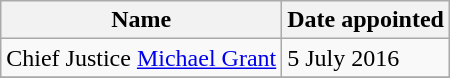<table class="wikitable">
<tr>
<th>Name</th>
<th>Date appointed</th>
</tr>
<tr>
<td>Chief Justice <a href='#'>Michael Grant</a> </td>
<td>5 July 2016</td>
</tr>
<tr>
</tr>
</table>
